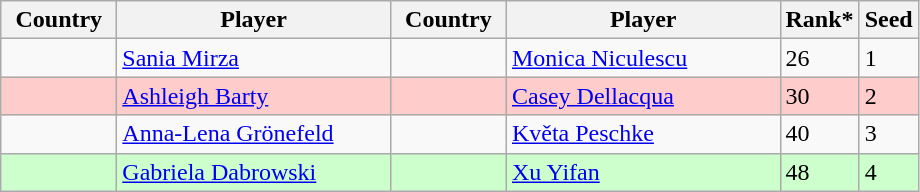<table class="sortable wikitable">
<tr>
<th width="70">Country</th>
<th width="175">Player</th>
<th width="70">Country</th>
<th width="175">Player</th>
<th>Rank*</th>
<th>Seed</th>
</tr>
<tr>
<td></td>
<td><a href='#'>Sania Mirza</a></td>
<td></td>
<td><a href='#'>Monica Niculescu</a></td>
<td>26</td>
<td>1</td>
</tr>
<tr style="background:#fcc;">
<td></td>
<td><a href='#'>Ashleigh Barty</a></td>
<td></td>
<td><a href='#'>Casey Dellacqua</a></td>
<td>30</td>
<td>2</td>
</tr>
<tr>
<td></td>
<td><a href='#'>Anna-Lena Grönefeld</a></td>
<td></td>
<td><a href='#'>Květa Peschke</a></td>
<td>40</td>
<td>3</td>
</tr>
<tr style="background:#cfc;">
<td></td>
<td><a href='#'>Gabriela Dabrowski</a></td>
<td></td>
<td><a href='#'>Xu Yifan</a></td>
<td>48</td>
<td>4</td>
</tr>
</table>
